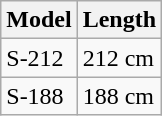<table class="wikitable">
<tr>
<th>Model</th>
<th>Length</th>
</tr>
<tr>
<td>S-212</td>
<td>212 cm</td>
</tr>
<tr>
<td>S-188</td>
<td>188 cm</td>
</tr>
</table>
